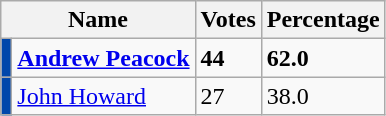<table class="wikitable">
<tr>
<th colspan="2">Name</th>
<th>Votes</th>
<th>Percentage</th>
</tr>
<tr>
<td style="background:#0047AB"></td>
<td><strong><a href='#'>Andrew Peacock</a></strong></td>
<td><strong>44</strong></td>
<td><strong>62.0</strong></td>
</tr>
<tr>
<td style="background:#0047AB"></td>
<td><a href='#'>John Howard</a></td>
<td>27</td>
<td>38.0</td>
</tr>
</table>
